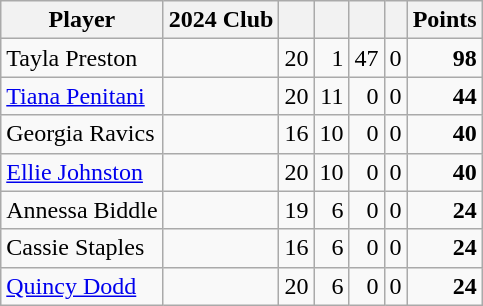<table class="wikitable sortable" style="text-align:right;">
<tr>
<th>Player</th>
<th>2024 Club</th>
<th></th>
<th></th>
<th></th>
<th></th>
<th>Points</th>
</tr>
<tr>
<td align=left>Tayla Preston</td>
<td align=center></td>
<td>20</td>
<td>1</td>
<td>47</td>
<td>0</td>
<td><strong>98</strong></td>
</tr>
<tr>
<td align=left><a href='#'>Tiana Penitani</a></td>
<td align=center></td>
<td>20</td>
<td>11</td>
<td>0</td>
<td>0</td>
<td><strong>44</strong></td>
</tr>
<tr>
<td align=left>Georgia Ravics</td>
<td align=center></td>
<td>16</td>
<td>10</td>
<td>0</td>
<td>0</td>
<td><strong>40</strong></td>
</tr>
<tr>
<td align=left><a href='#'>Ellie Johnston</a></td>
<td align=center></td>
<td>20</td>
<td>10</td>
<td>0</td>
<td>0</td>
<td><strong>40</strong></td>
</tr>
<tr>
<td align=left>Annessa Biddle</td>
<td align=center></td>
<td>19</td>
<td>6</td>
<td>0</td>
<td>0</td>
<td><strong>24</strong></td>
</tr>
<tr>
<td align=left>Cassie Staples</td>
<td align=center></td>
<td>16</td>
<td>6</td>
<td>0</td>
<td>0</td>
<td><strong>24</strong></td>
</tr>
<tr>
<td align=left><a href='#'>Quincy Dodd</a></td>
<td align=center></td>
<td>20</td>
<td>6</td>
<td>0</td>
<td>0</td>
<td><strong>24</strong></td>
</tr>
</table>
